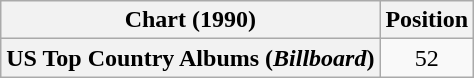<table class="wikitable plainrowheaders" style="text-align:center">
<tr>
<th scope="col">Chart (1990)</th>
<th scope="col">Position</th>
</tr>
<tr>
<th scope="row">US Top Country Albums (<em>Billboard</em>)</th>
<td>52</td>
</tr>
</table>
